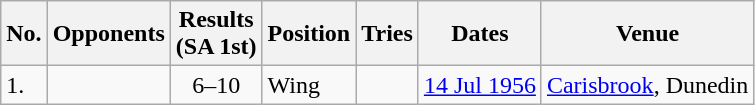<table class="wikitable sortable">
<tr>
<th>No.</th>
<th>Opponents</th>
<th>Results<br>(SA 1st)</th>
<th>Position</th>
<th>Tries</th>
<th>Dates</th>
<th>Venue</th>
</tr>
<tr>
<td>1.</td>
<td></td>
<td align="center">6–10</td>
<td>Wing</td>
<td></td>
<td><a href='#'>14 Jul 1956</a></td>
<td><a href='#'>Carisbrook</a>, Dunedin</td>
</tr>
</table>
